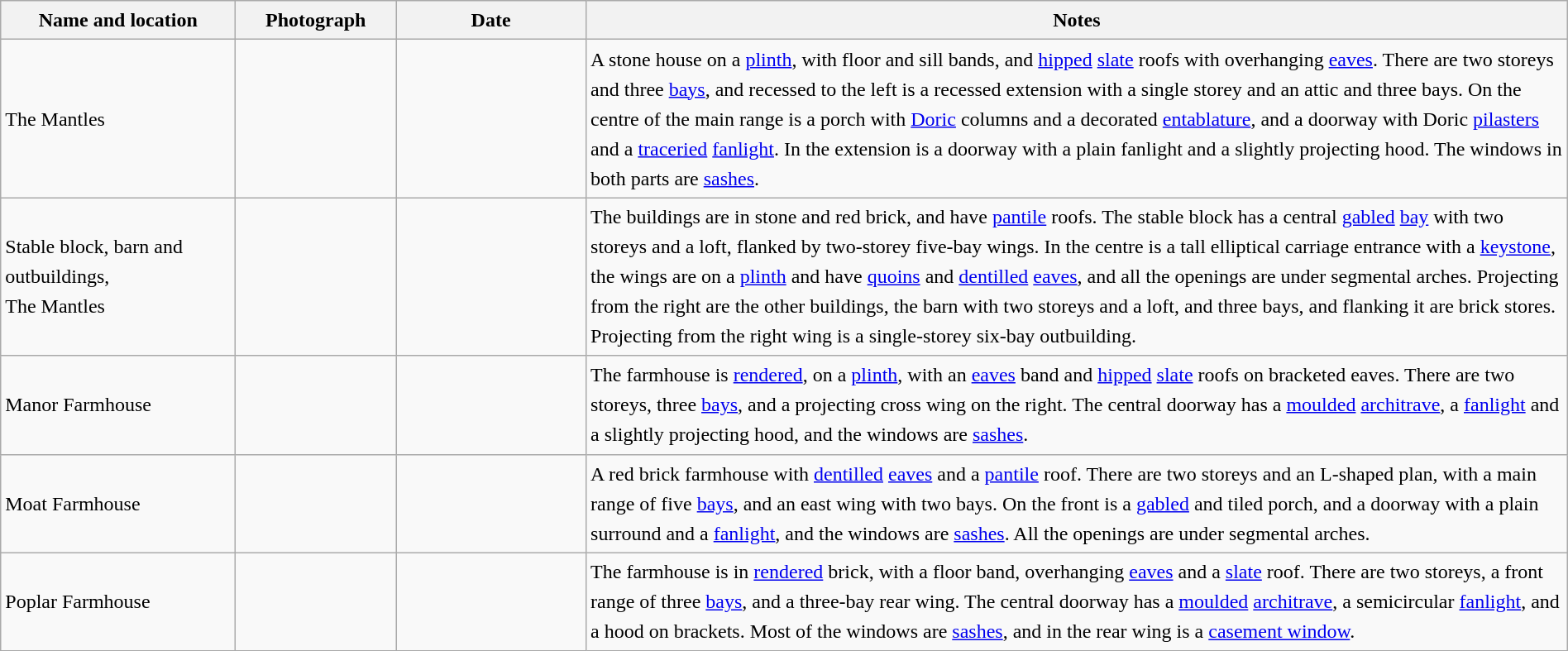<table class="wikitable sortable plainrowheaders" style="width:100%; border:0px; text-align:left; line-height:150%">
<tr>
<th scope="col"  style="width:150px">Name and location</th>
<th scope="col"  style="width:100px" class="unsortable">Photograph</th>
<th scope="col"  style="width:120px">Date</th>
<th scope="col"  style="width:650px" class="unsortable">Notes</th>
</tr>
<tr>
<td>The Mantles<br><small></small></td>
<td></td>
<td align="center"></td>
<td>A stone house on a <a href='#'>plinth</a>, with floor and sill bands, and <a href='#'>hipped</a> <a href='#'>slate</a> roofs with overhanging <a href='#'>eaves</a>.  There are two storeys and three <a href='#'>bays</a>, and recessed to the left is a recessed extension with a single storey and an attic and three bays.  On the centre of the main range is a porch with <a href='#'>Doric</a> columns and a decorated <a href='#'>entablature</a>, and a doorway with Doric <a href='#'>pilasters</a> and a <a href='#'>traceried</a> <a href='#'>fanlight</a>.  In the extension is a doorway with a plain fanlight and a slightly projecting hood.  The windows in both parts are <a href='#'>sashes</a>.</td>
</tr>
<tr>
<td>Stable block, barn and outbuildings,<br>The Mantles<br><small></small></td>
<td></td>
<td align="center"></td>
<td>The buildings are in stone and red brick, and have <a href='#'>pantile</a> roofs.  The stable block has a central <a href='#'>gabled</a> <a href='#'>bay</a> with two storeys and a loft, flanked by two-storey five-bay wings.  In the centre is a tall elliptical carriage entrance with a <a href='#'>keystone</a>, the wings are on a <a href='#'>plinth</a> and have <a href='#'>quoins</a> and <a href='#'>dentilled</a> <a href='#'>eaves</a>, and all the openings are under segmental arches.  Projecting from the right are the other buildings, the barn with two storeys and a loft, and three bays, and flanking it are brick stores.  Projecting from the right wing is a single-storey six-bay outbuilding.</td>
</tr>
<tr>
<td>Manor Farmhouse<br><small></small></td>
<td></td>
<td align="center"></td>
<td>The farmhouse is <a href='#'>rendered</a>, on a <a href='#'>plinth</a>, with an <a href='#'>eaves</a> band and <a href='#'>hipped</a> <a href='#'>slate</a> roofs on bracketed eaves.  There are two storeys, three <a href='#'>bays</a>, and a projecting cross wing on the right.  The central doorway has a <a href='#'>moulded</a> <a href='#'>architrave</a>, a <a href='#'>fanlight</a> and a slightly projecting hood, and the windows are <a href='#'>sashes</a>.</td>
</tr>
<tr>
<td>Moat Farmhouse<br><small></small></td>
<td></td>
<td align="center"></td>
<td>A red brick farmhouse with <a href='#'>dentilled</a> <a href='#'>eaves</a> and a <a href='#'>pantile</a> roof.  There are two storeys and an L-shaped plan, with a main range of five <a href='#'>bays</a>, and an east wing with two bays.  On the front is a <a href='#'>gabled</a> and tiled porch, and a doorway with a plain surround and a <a href='#'>fanlight</a>, and the windows are <a href='#'>sashes</a>.  All the openings are under segmental arches.</td>
</tr>
<tr>
<td>Poplar Farmhouse<br><small></small></td>
<td></td>
<td align="center"></td>
<td>The farmhouse is in <a href='#'>rendered</a> brick, with a floor band, overhanging <a href='#'>eaves</a> and a <a href='#'>slate</a> roof.  There are two storeys, a front range of three <a href='#'>bays</a>, and a three-bay rear wing.  The central doorway has a <a href='#'>moulded</a> <a href='#'>architrave</a>, a semicircular <a href='#'>fanlight</a>, and a hood on brackets.  Most of the windows are <a href='#'>sashes</a>, and in the rear wing is a <a href='#'>casement window</a>.</td>
</tr>
<tr>
</tr>
</table>
